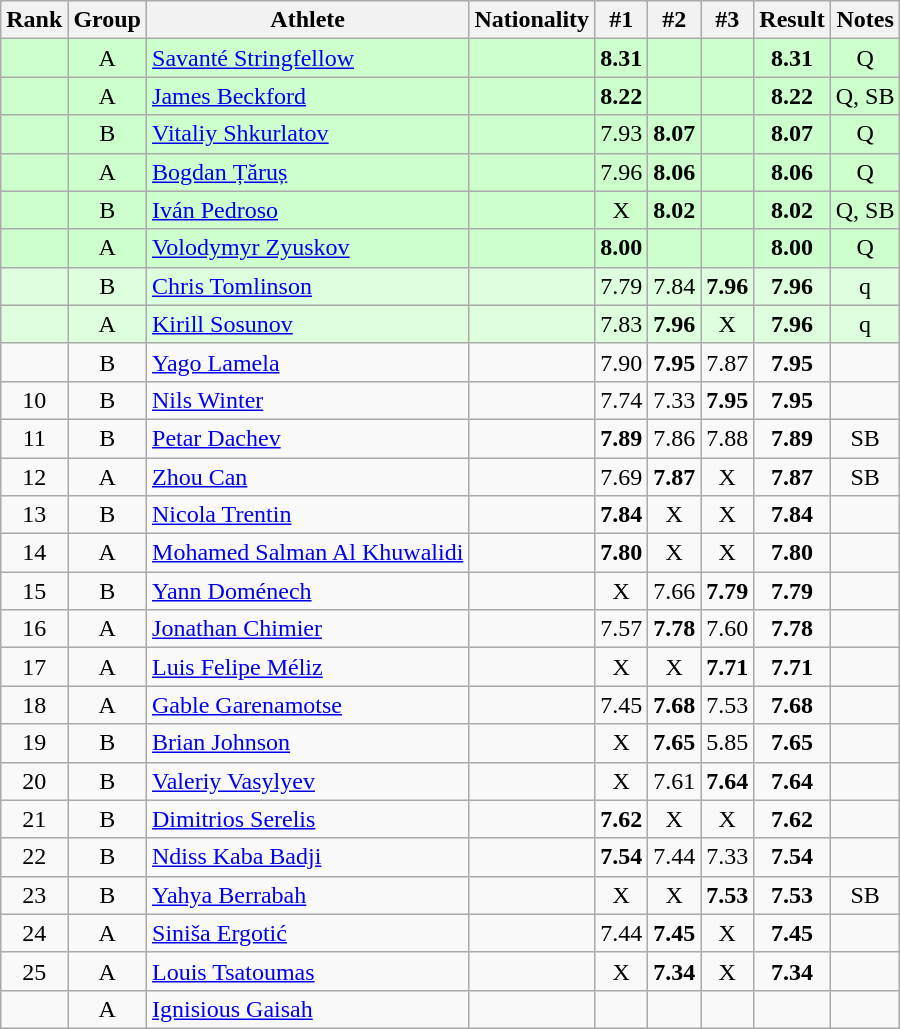<table class="wikitable sortable" style="text-align:center">
<tr>
<th>Rank</th>
<th>Group</th>
<th>Athlete</th>
<th>Nationality</th>
<th>#1</th>
<th>#2</th>
<th>#3</th>
<th>Result</th>
<th>Notes</th>
</tr>
<tr bgcolor=ccffcc>
<td></td>
<td>A</td>
<td align=left><a href='#'>Savanté Stringfellow</a></td>
<td align=left></td>
<td><strong>8.31</strong></td>
<td></td>
<td></td>
<td><strong>8.31</strong></td>
<td>Q</td>
</tr>
<tr bgcolor=ccffcc>
<td></td>
<td>A</td>
<td align=left><a href='#'>James Beckford</a></td>
<td align=left></td>
<td><strong>8.22</strong></td>
<td></td>
<td></td>
<td><strong>8.22</strong></td>
<td>Q, SB</td>
</tr>
<tr bgcolor=ccffcc>
<td></td>
<td>B</td>
<td align=left><a href='#'>Vitaliy Shkurlatov</a></td>
<td align=left></td>
<td>7.93</td>
<td><strong>8.07</strong></td>
<td></td>
<td><strong>8.07</strong></td>
<td>Q</td>
</tr>
<tr bgcolor=ccffcc>
<td></td>
<td>A</td>
<td align=left><a href='#'>Bogdan Țăruș</a></td>
<td align=left></td>
<td>7.96</td>
<td><strong>8.06</strong></td>
<td></td>
<td><strong>8.06</strong></td>
<td>Q</td>
</tr>
<tr bgcolor=ccffcc>
<td></td>
<td>B</td>
<td align=left><a href='#'>Iván Pedroso</a></td>
<td align=left></td>
<td>X</td>
<td><strong>8.02</strong></td>
<td></td>
<td><strong>8.02</strong></td>
<td>Q, SB</td>
</tr>
<tr bgcolor=ccffcc>
<td></td>
<td>A</td>
<td align=left><a href='#'>Volodymyr Zyuskov</a></td>
<td align=left></td>
<td><strong>8.00</strong></td>
<td></td>
<td></td>
<td><strong>8.00</strong></td>
<td>Q</td>
</tr>
<tr bgcolor=ddffdd>
<td></td>
<td>B</td>
<td align=left><a href='#'>Chris Tomlinson</a></td>
<td align=left></td>
<td>7.79</td>
<td>7.84</td>
<td><strong>7.96</strong></td>
<td><strong>7.96</strong></td>
<td>q</td>
</tr>
<tr bgcolor=ddffdd>
<td></td>
<td>A</td>
<td align=left><a href='#'>Kirill Sosunov</a></td>
<td align=left></td>
<td>7.83</td>
<td><strong>7.96</strong></td>
<td>X</td>
<td><strong>7.96</strong></td>
<td>q</td>
</tr>
<tr>
<td></td>
<td>B</td>
<td align=left><a href='#'>Yago Lamela</a></td>
<td align=left></td>
<td>7.90</td>
<td><strong>7.95</strong></td>
<td>7.87</td>
<td><strong>7.95</strong></td>
<td></td>
</tr>
<tr>
<td>10</td>
<td>B</td>
<td align=left><a href='#'>Nils Winter</a></td>
<td align=left></td>
<td>7.74</td>
<td>7.33</td>
<td><strong>7.95</strong></td>
<td><strong>7.95</strong></td>
<td></td>
</tr>
<tr>
<td>11</td>
<td>B</td>
<td align=left><a href='#'>Petar Dachev</a></td>
<td align=left></td>
<td><strong>7.89</strong></td>
<td>7.86</td>
<td>7.88</td>
<td><strong>7.89</strong></td>
<td>SB</td>
</tr>
<tr>
<td>12</td>
<td>A</td>
<td align=left><a href='#'>Zhou Can</a></td>
<td align=left></td>
<td>7.69</td>
<td><strong>7.87</strong></td>
<td>X</td>
<td><strong>7.87</strong></td>
<td>SB</td>
</tr>
<tr>
<td>13</td>
<td>B</td>
<td align=left><a href='#'>Nicola Trentin</a></td>
<td align=left></td>
<td><strong>7.84</strong></td>
<td>X</td>
<td>X</td>
<td><strong>7.84</strong></td>
<td></td>
</tr>
<tr>
<td>14</td>
<td>A</td>
<td align=left><a href='#'>Mohamed Salman Al Khuwalidi</a></td>
<td align=left></td>
<td><strong>7.80</strong></td>
<td>X</td>
<td>X</td>
<td><strong>7.80</strong></td>
<td></td>
</tr>
<tr>
<td>15</td>
<td>B</td>
<td align=left><a href='#'>Yann Doménech</a></td>
<td align=left></td>
<td>X</td>
<td>7.66</td>
<td><strong>7.79</strong></td>
<td><strong>7.79</strong></td>
<td></td>
</tr>
<tr>
<td>16</td>
<td>A</td>
<td align=left><a href='#'>Jonathan Chimier</a></td>
<td align=left></td>
<td>7.57</td>
<td><strong>7.78</strong></td>
<td>7.60</td>
<td><strong>7.78</strong></td>
<td></td>
</tr>
<tr>
<td>17</td>
<td>A</td>
<td align=left><a href='#'>Luis Felipe Méliz</a></td>
<td align=left></td>
<td>X</td>
<td>X</td>
<td><strong>7.71</strong></td>
<td><strong>7.71</strong></td>
<td></td>
</tr>
<tr>
<td>18</td>
<td>A</td>
<td align=left><a href='#'>Gable Garenamotse</a></td>
<td align=left></td>
<td>7.45</td>
<td><strong>7.68</strong></td>
<td>7.53</td>
<td><strong>7.68</strong></td>
<td></td>
</tr>
<tr>
<td>19</td>
<td>B</td>
<td align=left><a href='#'>Brian Johnson</a></td>
<td align=left></td>
<td>X</td>
<td><strong>7.65</strong></td>
<td>5.85</td>
<td><strong>7.65</strong></td>
<td></td>
</tr>
<tr>
<td>20</td>
<td>B</td>
<td align=left><a href='#'>Valeriy Vasylyev</a></td>
<td align=left></td>
<td>X</td>
<td>7.61</td>
<td><strong>7.64</strong></td>
<td><strong>7.64</strong></td>
<td></td>
</tr>
<tr>
<td>21</td>
<td>B</td>
<td align=left><a href='#'>Dimitrios Serelis</a></td>
<td align=left></td>
<td><strong>7.62</strong></td>
<td>X</td>
<td>X</td>
<td><strong>7.62</strong></td>
<td></td>
</tr>
<tr>
<td>22</td>
<td>B</td>
<td align=left><a href='#'>Ndiss Kaba Badji</a></td>
<td align=left></td>
<td><strong>7.54</strong></td>
<td>7.44</td>
<td>7.33</td>
<td><strong>7.54</strong></td>
<td></td>
</tr>
<tr>
<td>23</td>
<td>B</td>
<td align=left><a href='#'>Yahya Berrabah</a></td>
<td align=left></td>
<td>X</td>
<td>X</td>
<td><strong>7.53</strong></td>
<td><strong>7.53</strong></td>
<td>SB</td>
</tr>
<tr>
<td>24</td>
<td>A</td>
<td align=left><a href='#'>Siniša Ergotić</a></td>
<td align=left></td>
<td>7.44</td>
<td><strong>7.45</strong></td>
<td>X</td>
<td><strong>7.45</strong></td>
<td></td>
</tr>
<tr>
<td>25</td>
<td>A</td>
<td align=left><a href='#'>Louis Tsatoumas</a></td>
<td align=left></td>
<td>X</td>
<td><strong>7.34</strong></td>
<td>X</td>
<td><strong>7.34</strong></td>
<td></td>
</tr>
<tr>
<td></td>
<td>A</td>
<td align=left><a href='#'>Ignisious Gaisah</a></td>
<td align=left></td>
<td></td>
<td></td>
<td></td>
<td><strong></strong></td>
<td></td>
</tr>
</table>
